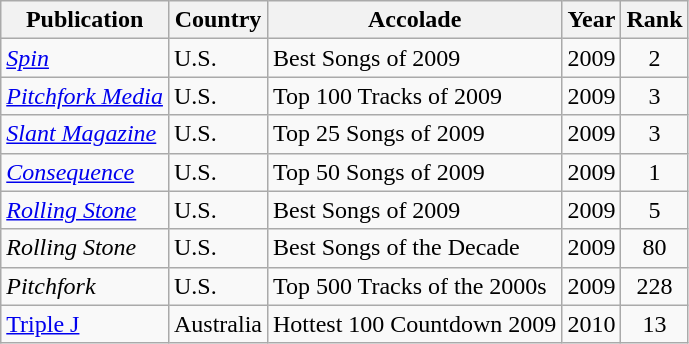<table class="wikitable">
<tr>
<th>Publication</th>
<th>Country</th>
<th>Accolade</th>
<th>Year</th>
<th>Rank</th>
</tr>
<tr>
<td><a href='#'><em>Spin</em></a></td>
<td>U.S.</td>
<td>Best Songs of 2009</td>
<td>2009</td>
<td align=center>2</td>
</tr>
<tr>
<td><em><a href='#'>Pitchfork Media</a></em></td>
<td>U.S.</td>
<td>Top 100 Tracks of 2009</td>
<td>2009</td>
<td align=center>3</td>
</tr>
<tr>
<td><em><a href='#'>Slant Magazine</a></em></td>
<td>U.S.</td>
<td>Top 25 Songs of 2009</td>
<td>2009</td>
<td align=center>3</td>
</tr>
<tr>
<td><a href='#'><em>Consequence</em></a></td>
<td>U.S.</td>
<td>Top 50 Songs of 2009</td>
<td>2009</td>
<td align=center>1</td>
</tr>
<tr>
<td><em><a href='#'>Rolling Stone</a></em></td>
<td>U.S.</td>
<td>Best Songs of 2009</td>
<td>2009</td>
<td align=center>5</td>
</tr>
<tr>
<td><em>Rolling Stone</em></td>
<td>U.S.</td>
<td>Best Songs of the Decade</td>
<td>2009</td>
<td align=center>80</td>
</tr>
<tr>
<td><em>Pitchfork</em></td>
<td>U.S.</td>
<td>Top 500 Tracks of the 2000s</td>
<td>2009</td>
<td align=center>228</td>
</tr>
<tr>
<td><a href='#'>Triple J</a></td>
<td>Australia</td>
<td>Hottest 100 Countdown 2009</td>
<td>2010</td>
<td align=center>13</td>
</tr>
</table>
